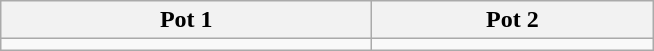<table class="wikitable">
<tr>
<th width=240>Pot 1</th>
<th width=180>Pot 2</th>
</tr>
<tr>
<td valign=top></td>
<td valign=top></td>
</tr>
</table>
